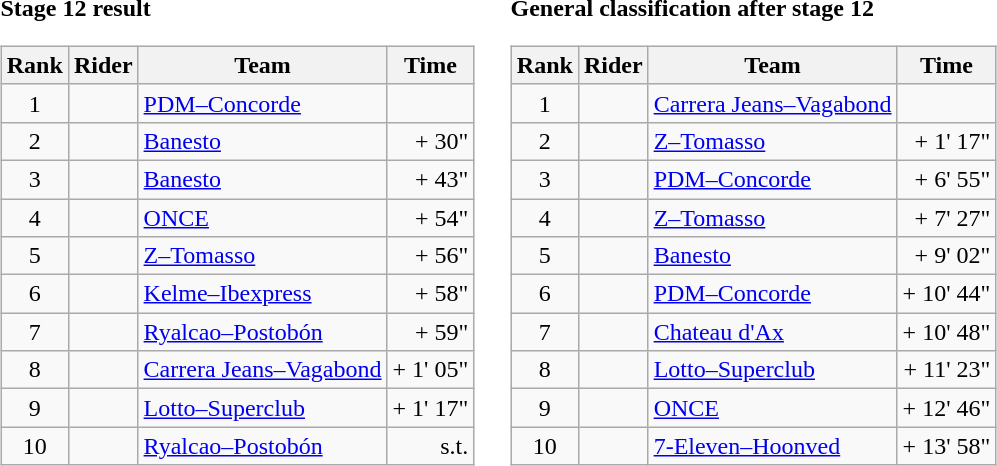<table>
<tr>
<td><strong>Stage 12 result</strong><br><table class="wikitable">
<tr>
<th scope="col">Rank</th>
<th scope="col">Rider</th>
<th scope="col">Team</th>
<th scope="col">Time</th>
</tr>
<tr>
<td style="text-align:center;">1</td>
<td></td>
<td><a href='#'>PDM–Concorde</a></td>
<td style="text-align:right;"></td>
</tr>
<tr>
<td style="text-align:center;">2</td>
<td></td>
<td><a href='#'>Banesto</a></td>
<td style="text-align:right;">+ 30"</td>
</tr>
<tr>
<td style="text-align:center;">3</td>
<td></td>
<td><a href='#'>Banesto</a></td>
<td style="text-align:right;">+ 43"</td>
</tr>
<tr>
<td style="text-align:center;">4</td>
<td></td>
<td><a href='#'>ONCE</a></td>
<td style="text-align:right;">+ 54"</td>
</tr>
<tr>
<td style="text-align:center;">5</td>
<td></td>
<td><a href='#'>Z–Tomasso</a></td>
<td style="text-align:right;">+ 56"</td>
</tr>
<tr>
<td style="text-align:center;">6</td>
<td></td>
<td><a href='#'>Kelme–Ibexpress</a></td>
<td style="text-align:right;">+ 58"</td>
</tr>
<tr>
<td style="text-align:center;">7</td>
<td></td>
<td><a href='#'>Ryalcao–Postobón</a></td>
<td style="text-align:right;">+ 59"</td>
</tr>
<tr>
<td style="text-align:center;">8</td>
<td> </td>
<td><a href='#'>Carrera Jeans–Vagabond</a></td>
<td style="text-align:right;">+ 1' 05"</td>
</tr>
<tr>
<td style="text-align:center;">9</td>
<td></td>
<td><a href='#'>Lotto–Superclub</a></td>
<td style="text-align:right;">+ 1' 17"</td>
</tr>
<tr>
<td style="text-align:center;">10</td>
<td></td>
<td><a href='#'>Ryalcao–Postobón</a></td>
<td style="text-align:right;">s.t.</td>
</tr>
</table>
</td>
<td></td>
<td><strong>General classification after stage 12</strong><br><table class="wikitable">
<tr>
<th scope="col">Rank</th>
<th scope="col">Rider</th>
<th scope="col">Team</th>
<th scope="col">Time</th>
</tr>
<tr>
<td style="text-align:center;">1</td>
<td> </td>
<td><a href='#'>Carrera Jeans–Vagabond</a></td>
<td style="text-align:right;"></td>
</tr>
<tr>
<td style="text-align:center;">2</td>
<td></td>
<td><a href='#'>Z–Tomasso</a></td>
<td style="text-align:right;">+ 1' 17"</td>
</tr>
<tr>
<td style="text-align:center;">3</td>
<td></td>
<td><a href='#'>PDM–Concorde</a></td>
<td style="text-align:right;">+ 6' 55"</td>
</tr>
<tr>
<td style="text-align:center;">4</td>
<td></td>
<td><a href='#'>Z–Tomasso</a></td>
<td style="text-align:right;">+ 7' 27"</td>
</tr>
<tr>
<td style="text-align:center;">5</td>
<td></td>
<td><a href='#'>Banesto</a></td>
<td style="text-align:right;">+ 9' 02"</td>
</tr>
<tr>
<td style="text-align:center;">6</td>
<td></td>
<td><a href='#'>PDM–Concorde</a></td>
<td style="text-align:right;">+ 10' 44"</td>
</tr>
<tr>
<td style="text-align:center;">7</td>
<td></td>
<td><a href='#'>Chateau d'Ax</a></td>
<td style="text-align:right;">+ 10' 48"</td>
</tr>
<tr>
<td style="text-align:center;">8</td>
<td></td>
<td><a href='#'>Lotto–Superclub</a></td>
<td style="text-align:right;">+ 11' 23"</td>
</tr>
<tr>
<td style="text-align:center;">9</td>
<td></td>
<td><a href='#'>ONCE</a></td>
<td style="text-align:right;">+ 12' 46"</td>
</tr>
<tr>
<td style="text-align:center;">10</td>
<td></td>
<td><a href='#'>7-Eleven–Hoonved</a></td>
<td style="text-align:right;">+ 13' 58"</td>
</tr>
</table>
</td>
</tr>
</table>
